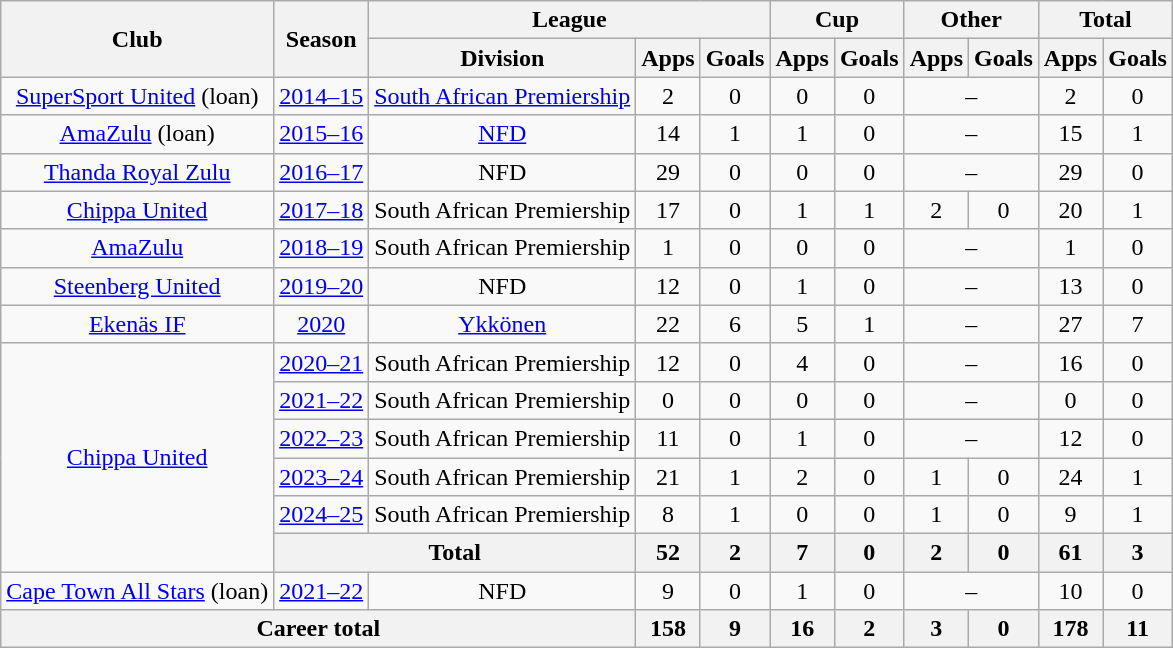<table class="wikitable" style="text-align:center">
<tr>
<th rowspan="2">Club</th>
<th rowspan="2">Season</th>
<th colspan="3">League</th>
<th colspan="2">Cup</th>
<th colspan="2">Other</th>
<th colspan="2">Total</th>
</tr>
<tr>
<th>Division</th>
<th>Apps</th>
<th>Goals</th>
<th>Apps</th>
<th>Goals</th>
<th>Apps</th>
<th>Goals</th>
<th>Apps</th>
<th>Goals</th>
</tr>
<tr>
<td><a href='#'>SuperSport United</a> (loan)</td>
<td><a href='#'>2014–15</a></td>
<td><a href='#'>South African Premiership</a></td>
<td>2</td>
<td>0</td>
<td>0</td>
<td>0</td>
<td colspan="2">–</td>
<td>2</td>
<td>0</td>
</tr>
<tr>
<td><a href='#'>AmaZulu</a> (loan)</td>
<td><a href='#'>2015–16</a></td>
<td><a href='#'>NFD</a></td>
<td>14</td>
<td>1</td>
<td>1</td>
<td>0</td>
<td colspan="2">–</td>
<td>15</td>
<td>1</td>
</tr>
<tr>
<td><a href='#'>Thanda Royal Zulu</a></td>
<td><a href='#'>2016–17</a></td>
<td>NFD</td>
<td>29</td>
<td>0</td>
<td>0</td>
<td>0</td>
<td colspan="2">–</td>
<td>29</td>
<td>0</td>
</tr>
<tr>
<td><a href='#'>Chippa United</a></td>
<td><a href='#'>2017–18</a></td>
<td>South African Premiership</td>
<td>17</td>
<td>0</td>
<td>1</td>
<td>1</td>
<td>2</td>
<td>0</td>
<td>20</td>
<td>1</td>
</tr>
<tr>
<td><a href='#'>AmaZulu</a></td>
<td><a href='#'>2018–19</a></td>
<td>South African Premiership</td>
<td>1</td>
<td>0</td>
<td>0</td>
<td>0</td>
<td colspan="2">–</td>
<td>1</td>
<td>0</td>
</tr>
<tr>
<td><a href='#'>Steenberg United</a></td>
<td><a href='#'>2019–20</a></td>
<td>NFD</td>
<td>12</td>
<td>0</td>
<td>1</td>
<td>0</td>
<td colspan="2">–</td>
<td>13</td>
<td>0</td>
</tr>
<tr>
<td><a href='#'>Ekenäs IF</a></td>
<td><a href='#'>2020</a></td>
<td><a href='#'>Ykkönen</a></td>
<td>22</td>
<td>6</td>
<td>5</td>
<td>1</td>
<td colspan="2">–</td>
<td>27</td>
<td>7</td>
</tr>
<tr>
<td rowspan="6"><a href='#'>Chippa United</a></td>
<td><a href='#'>2020–21</a></td>
<td>South African Premiership</td>
<td>12</td>
<td>0</td>
<td>4</td>
<td>0</td>
<td colspan="2">–</td>
<td>16</td>
<td>0</td>
</tr>
<tr>
<td><a href='#'>2021–22</a></td>
<td>South African Premiership</td>
<td>0</td>
<td>0</td>
<td>0</td>
<td>0</td>
<td colspan="2">–</td>
<td>0</td>
<td>0</td>
</tr>
<tr>
<td><a href='#'>2022–23</a></td>
<td>South African Premiership</td>
<td>11</td>
<td>0</td>
<td>1</td>
<td>0</td>
<td colspan="2">–</td>
<td>12</td>
<td>0</td>
</tr>
<tr>
<td><a href='#'>2023–24</a></td>
<td>South African Premiership</td>
<td>21</td>
<td>1</td>
<td>2</td>
<td>0</td>
<td>1</td>
<td>0</td>
<td>24</td>
<td>1</td>
</tr>
<tr>
<td><a href='#'>2024–25</a></td>
<td>South African Premiership</td>
<td>8</td>
<td>1</td>
<td>0</td>
<td>0</td>
<td>1</td>
<td>0</td>
<td>9</td>
<td>1</td>
</tr>
<tr>
<th colspan="2">Total</th>
<th>52</th>
<th>2</th>
<th>7</th>
<th>0</th>
<th>2</th>
<th>0</th>
<th>61</th>
<th>3</th>
</tr>
<tr>
<td><a href='#'>Cape Town All Stars</a> (loan)</td>
<td><a href='#'>2021–22</a></td>
<td>NFD</td>
<td>9</td>
<td>0</td>
<td>1</td>
<td>0</td>
<td colspan="2">–</td>
<td>10</td>
<td>0</td>
</tr>
<tr>
<th colspan="3">Career total</th>
<th>158</th>
<th>9</th>
<th>16</th>
<th>2</th>
<th>3</th>
<th>0</th>
<th>178</th>
<th>11</th>
</tr>
</table>
